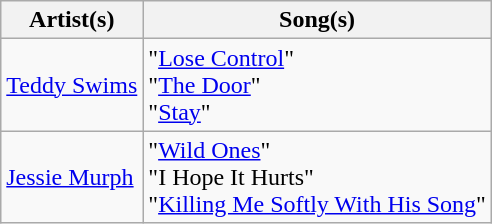<table class="wikitable">
<tr>
<th scope="col">Artist(s)</th>
<th scope="col">Song(s)</th>
</tr>
<tr>
<td><a href='#'>Teddy Swims</a></td>
<td>"<a href='#'>Lose Control</a>"<br> "<a href='#'>The Door</a>"<br>"<a href='#'>Stay</a>"</td>
</tr>
<tr>
<td><a href='#'>Jessie Murph</a></td>
<td>"<a href='#'>Wild Ones</a>"<br>"I Hope It Hurts"<br>"<a href='#'>Killing Me Softly With His Song</a>"</td>
</tr>
</table>
